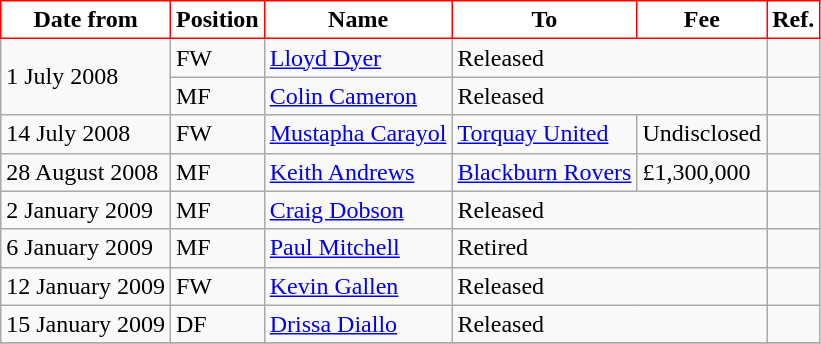<table class="wikitable">
<tr>
<th style="background:#FFFFFF; color:black; border:1px solid red;">Date from</th>
<th style="background:#FFFFFF; color:black; border:1px solid red;">Position</th>
<th style="background:#FFFFFF; color:black; border:1px solid red;">Name</th>
<th style="background:#FFFFFF; color:black; border:1px solid red;">To</th>
<th style="background:#FFFFFF; color:black; border:1px solid red;">Fee</th>
<th style="background:#FFFFFF; color:black; border:1px solid red;">Ref.</th>
</tr>
<tr>
<td rowspan="2">1 July 2008</td>
<td>FW</td>
<td> <a href='#'>Lloyd Dyer</a></td>
<td colspan="2">Released</td>
<td></td>
</tr>
<tr>
<td>MF</td>
<td> <a href='#'>Colin Cameron</a></td>
<td colspan="2">Released</td>
<td></td>
</tr>
<tr>
<td>14 July 2008</td>
<td>FW</td>
<td> <a href='#'>Mustapha Carayol</a></td>
<td><a href='#'>Torquay United</a></td>
<td>Undisclosed</td>
<td></td>
</tr>
<tr>
<td>28 August 2008</td>
<td>MF</td>
<td> <a href='#'>Keith Andrews</a></td>
<td><a href='#'>Blackburn Rovers</a></td>
<td>£1,300,000</td>
<td></td>
</tr>
<tr>
<td>2 January 2009</td>
<td>MF</td>
<td> <a href='#'>Craig Dobson</a></td>
<td colspan="2">Released</td>
<td></td>
</tr>
<tr>
<td>6 January 2009</td>
<td>MF</td>
<td> <a href='#'>Paul Mitchell</a></td>
<td colspan="2">Retired</td>
<td></td>
</tr>
<tr>
<td>12 January 2009</td>
<td>FW</td>
<td> <a href='#'>Kevin Gallen</a></td>
<td colspan="2">Released</td>
<td></td>
</tr>
<tr>
<td>15 January 2009</td>
<td>DF</td>
<td> <a href='#'>Drissa Diallo</a></td>
<td colspan="2">Released</td>
<td></td>
</tr>
<tr>
</tr>
</table>
